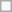<table class=wikitable>
<tr>
<td> </td>
</tr>
</table>
